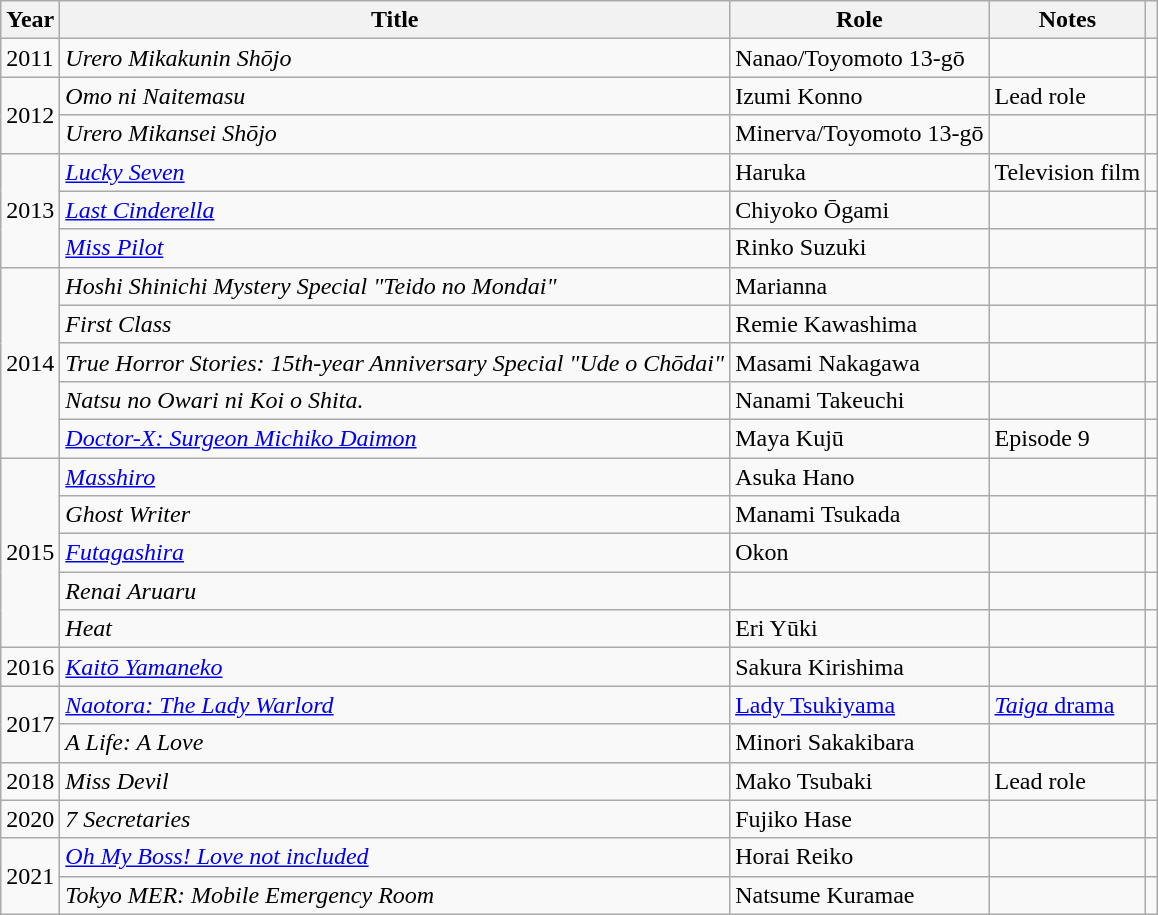<table class="wikitable">
<tr>
<th>Year</th>
<th>Title</th>
<th>Role</th>
<th>Notes</th>
<th></th>
</tr>
<tr>
<td>2011</td>
<td><em>Urero Mikakunin Shōjo</em></td>
<td>Nanao/Toyomoto 13-gō</td>
<td></td>
<td></td>
</tr>
<tr>
<td rowspan="2">2012</td>
<td><em>Omo ni Naitemasu</em></td>
<td>Izumi Konno</td>
<td>Lead role</td>
<td></td>
</tr>
<tr>
<td><em>Urero Mikansei Shōjo</em></td>
<td>Minerva/Toyomoto 13-gō</td>
<td></td>
<td></td>
</tr>
<tr>
<td rowspan="3">2013</td>
<td><em><a href='#'>Lucky Seven</a></em></td>
<td>Haruka</td>
<td>Television film</td>
<td></td>
</tr>
<tr>
<td><em><a href='#'>Last Cinderella</a></em></td>
<td>Chiyoko Ōgami</td>
<td></td>
<td></td>
</tr>
<tr>
<td><em><a href='#'>Miss Pilot</a></em></td>
<td>Rinko Suzuki</td>
<td></td>
<td></td>
</tr>
<tr>
<td rowspan="5">2014</td>
<td><em>Hoshi Shinichi Mystery Special "Teido no Mondai"</em></td>
<td>Marianna</td>
<td></td>
<td></td>
</tr>
<tr>
<td><em>First Class</em></td>
<td>Remie Kawashima</td>
<td></td>
<td></td>
</tr>
<tr>
<td><em>True Horror Stories: 15th-year Anniversary Special "Ude o Chōdai"</em></td>
<td>Masami Nakagawa</td>
<td></td>
<td></td>
</tr>
<tr>
<td><em>Natsu no Owari ni Koi o Shita.</em></td>
<td>Nanami Takeuchi</td>
<td></td>
<td></td>
</tr>
<tr>
<td><em><a href='#'>Doctor-X: Surgeon Michiko Daimon</a></em></td>
<td>Maya Kujū</td>
<td>Episode 9</td>
<td></td>
</tr>
<tr>
<td rowspan="5">2015</td>
<td><em><a href='#'>Masshiro</a></em></td>
<td>Asuka Hano</td>
<td></td>
<td></td>
</tr>
<tr>
<td><em>Ghost Writer</em></td>
<td>Manami Tsukada</td>
<td></td>
<td></td>
</tr>
<tr>
<td><em><a href='#'>Futagashira</a></em></td>
<td>Okon</td>
<td></td>
<td></td>
</tr>
<tr>
<td><em>Renai Aruaru</em></td>
<td></td>
<td></td>
<td></td>
</tr>
<tr>
<td><em>Heat</em></td>
<td>Eri Yūki</td>
<td></td>
<td></td>
</tr>
<tr>
<td>2016</td>
<td><em><a href='#'>Kaitō Yamaneko</a></em></td>
<td>Sakura Kirishima</td>
<td></td>
<td></td>
</tr>
<tr>
<td rowspan="2">2017</td>
<td><em><a href='#'>Naotora: The Lady Warlord</a></em></td>
<td><a href='#'>Lady Tsukiyama</a></td>
<td><a href='#'><em>Taiga</em> drama</a></td>
<td></td>
</tr>
<tr>
<td><em>A Life: A Love</em></td>
<td>Minori Sakakibara</td>
<td></td>
<td></td>
</tr>
<tr>
<td>2018</td>
<td><em>Miss Devil</em></td>
<td>Mako Tsubaki</td>
<td>Lead role</td>
<td></td>
</tr>
<tr>
<td>2020</td>
<td><em>7 Secretaries</em></td>
<td>Fujiko Hase</td>
<td></td>
<td></td>
</tr>
<tr>
<td rowspan="2">2021</td>
<td><em><a href='#'>Oh My Boss! Love not included</a></em></td>
<td>Horai Reiko</td>
<td></td>
<td></td>
</tr>
<tr>
<td><em>Tokyo MER: Mobile Emergency Room</em></td>
<td>Natsume Kuramae</td>
<td></td>
<td></td>
</tr>
</table>
